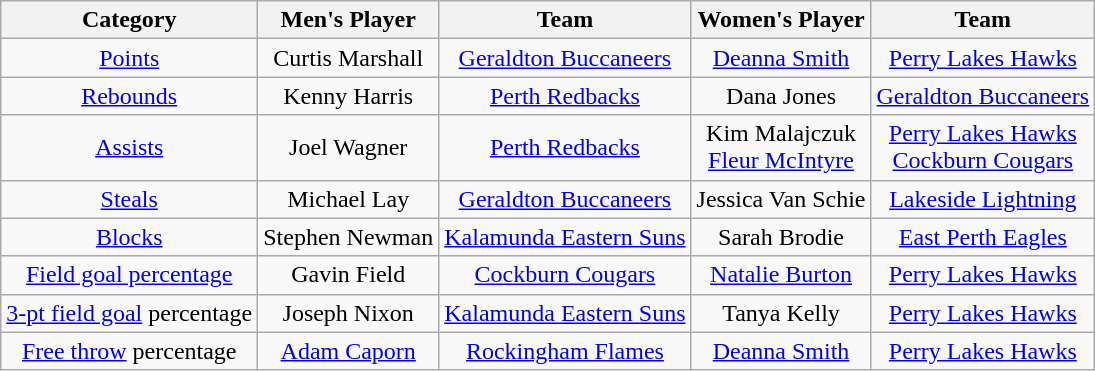<table class="wikitable" style="text-align:center">
<tr>
<th>Category</th>
<th>Men's Player</th>
<th>Team</th>
<th>Women's Player</th>
<th>Team</th>
</tr>
<tr>
<td><a href='#'>Points</a></td>
<td>Curtis Marshall</td>
<td><a href='#'>Geraldton Buccaneers</a></td>
<td><a href='#'>Deanna Smith</a></td>
<td><a href='#'>Perry Lakes Hawks</a></td>
</tr>
<tr>
<td><a href='#'>Rebounds</a></td>
<td>Kenny Harris</td>
<td><a href='#'>Perth Redbacks</a></td>
<td>Dana Jones</td>
<td><a href='#'>Geraldton Buccaneers</a></td>
</tr>
<tr>
<td><a href='#'>Assists</a></td>
<td>Joel Wagner</td>
<td><a href='#'>Perth Redbacks</a></td>
<td>Kim Malajczuk<br><a href='#'>Fleur McIntyre</a></td>
<td><a href='#'>Perry Lakes Hawks</a><br><a href='#'>Cockburn Cougars</a></td>
</tr>
<tr>
<td><a href='#'>Steals</a></td>
<td>Michael Lay</td>
<td><a href='#'>Geraldton Buccaneers</a></td>
<td>Jessica Van Schie</td>
<td><a href='#'>Lakeside Lightning</a></td>
</tr>
<tr>
<td><a href='#'>Blocks</a></td>
<td>Stephen Newman</td>
<td><a href='#'>Kalamunda Eastern Suns</a></td>
<td>Sarah Brodie</td>
<td><a href='#'>East Perth Eagles</a></td>
</tr>
<tr>
<td><a href='#'>Field goal percentage</a></td>
<td>Gavin Field</td>
<td><a href='#'>Cockburn Cougars</a></td>
<td><a href='#'>Natalie Burton</a></td>
<td><a href='#'>Perry Lakes Hawks</a></td>
</tr>
<tr>
<td><a href='#'>3-pt field goal</a> percentage</td>
<td>Joseph Nixon</td>
<td><a href='#'>Kalamunda Eastern Suns</a></td>
<td>Tanya Kelly</td>
<td><a href='#'>Perry Lakes Hawks</a></td>
</tr>
<tr>
<td><a href='#'>Free throw</a> percentage</td>
<td><a href='#'>Adam Caporn</a></td>
<td><a href='#'>Rockingham Flames</a></td>
<td><a href='#'>Deanna Smith</a></td>
<td><a href='#'>Perry Lakes Hawks</a></td>
</tr>
</table>
